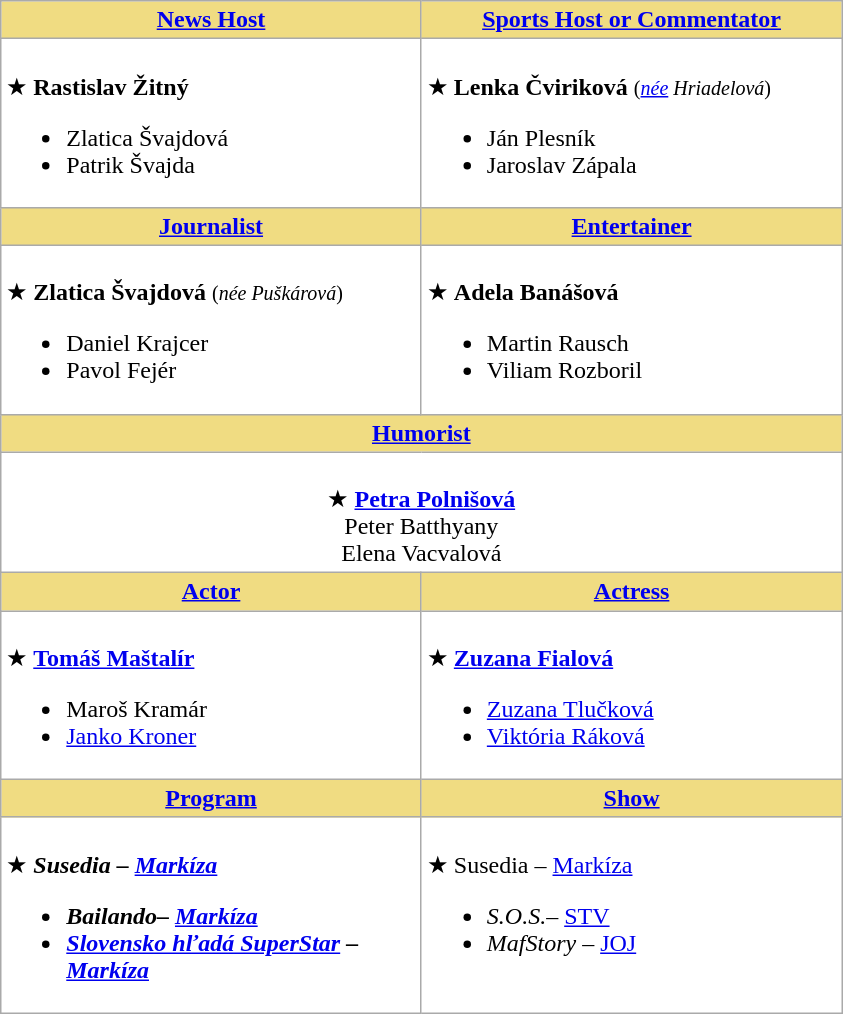<table class=wikitable style="background:white">
<tr>
<th style=background:#F0DC82 width=273><a href='#'>News Host</a></th>
<th style=background:#F0DC82 width=273><a href='#'>Sports Host or Commentator</a></th>
</tr>
<tr>
<td scope=row valign=top><br>★ <strong>Rastislav Žitný</strong><ul><li>Zlatica Švajdová</li><li>Patrik Švajda</li></ul></td>
<td scope=row valign=top><br>★ <strong>Lenka Čviriková</strong> <small>(<em><a href='#'>née</a> Hriadelová</em>)</small><ul><li>Ján Plesník</li><li>Jaroslav Zápala</li></ul></td>
</tr>
<tr>
<th style=background:#F0DC82 width=273><a href='#'>Journalist</a></th>
<th style=background:#F0DC82 width=273><a href='#'>Entertainer</a></th>
</tr>
<tr>
<td scope=row valign=top><br>★ <strong>Zlatica Švajdová</strong> <small>(<em>née Puškárová</em>)</small><ul><li>Daniel Krajcer</li><li>Pavol Fejér</li></ul></td>
<td scope=row valign=top><br>★ <strong>Adela Banášová</strong><ul><li>Martin Rausch</li><li>Viliam Rozboril</li></ul></td>
</tr>
<tr>
<th colspan=2 style=background:#F0DC82 width=546><a href='#'>Humorist</a></th>
</tr>
<tr>
<td colspan=2 align=center><br>★ <strong><a href='#'>Petra Polnišová</a></strong> <br>Peter Batthyany <br>Elena Vacvalová</td>
</tr>
<tr>
<th style=background:#F0DC82 width=273><a href='#'>Actor</a></th>
<th style=background:#F0DC82 width=273><a href='#'>Actress</a></th>
</tr>
<tr>
<td scope=row valign=top><br>★ <strong><a href='#'>Tomáš Maštalír</a></strong><ul><li>Maroš Kramár</li><li><a href='#'>Janko Kroner</a></li></ul></td>
<td scope=row valign=top><br>★ <strong><a href='#'>Zuzana Fialová</a></strong><ul><li><a href='#'>Zuzana Tlučková</a></li><li><a href='#'>Viktória Ráková</a></li></ul></td>
</tr>
<tr>
<th style=background:#F0DC82 width=273><a href='#'>Program</a></th>
<th style=background:#F0DC82 width=273><a href='#'>Show</a></th>
</tr>
<tr>
<td scope=row valign=top><br>★ <strong><em>Susedia<em> – <a href='#'>Markíza</a><strong><ul><li></em>Bailando<em>– <a href='#'>Markíza</a></li><li></em><a href='#'>Slovensko hľadá SuperStar</a><em> – <a href='#'>Markíza</a></li></ul></td>
<td scope=row valign=top><br>★ </em></strong>Susedia</em> – <a href='#'>Markíza</a></strong><ul><li><em>S.O.S.</em>– <a href='#'>STV</a></li><li><em>MafStory</em> – <a href='#'>JOJ</a></li></ul></td>
</tr>
</table>
